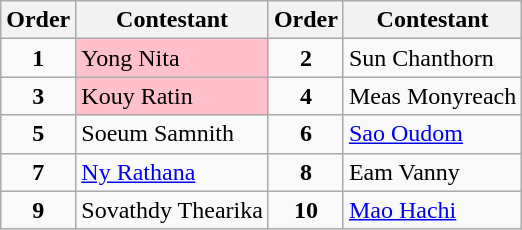<table class="wikitable">
<tr>
<th>Order</th>
<th>Contestant</th>
<th>Order</th>
<th>Contestant</th>
</tr>
<tr>
<td align="center"><strong>1</strong></td>
<td style="background:pink">Yong Nita</td>
<td align="center"><strong>2</strong></td>
<td>Sun Chanthorn</td>
</tr>
<tr>
<td align="center"><strong>3</strong></td>
<td style="background:pink">Kouy Ratin</td>
<td align="center"><strong>4</strong></td>
<td>Meas Monyreach</td>
</tr>
<tr>
<td align="center"><strong>5</strong></td>
<td>Soeum Samnith</td>
<td align="center"><strong>6</strong></td>
<td><a href='#'>Sao Oudom</a></td>
</tr>
<tr>
<td align="center"><strong>7</strong></td>
<td><a href='#'>Ny Rathana</a></td>
<td align="center"><strong>8</strong></td>
<td>Eam Vanny</td>
</tr>
<tr>
<td align="center"><strong>9</strong></td>
<td>Sovathdy Thearika</td>
<td align="center"><strong>10</strong></td>
<td><a href='#'>Mao Hachi</a></td>
</tr>
</table>
